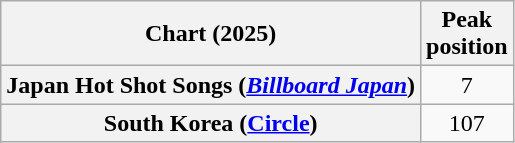<table class="wikitable sortable plainrowheaders" style="text-align:center">
<tr>
<th scope="col">Chart (2025)</th>
<th scope="col">Peak<br>position</th>
</tr>
<tr>
<th scope="row">Japan Hot Shot Songs (<em><a href='#'>Billboard Japan</a></em>)</th>
<td>7</td>
</tr>
<tr>
<th scope="row">South Korea (<a href='#'>Circle</a>)</th>
<td>107</td>
</tr>
</table>
